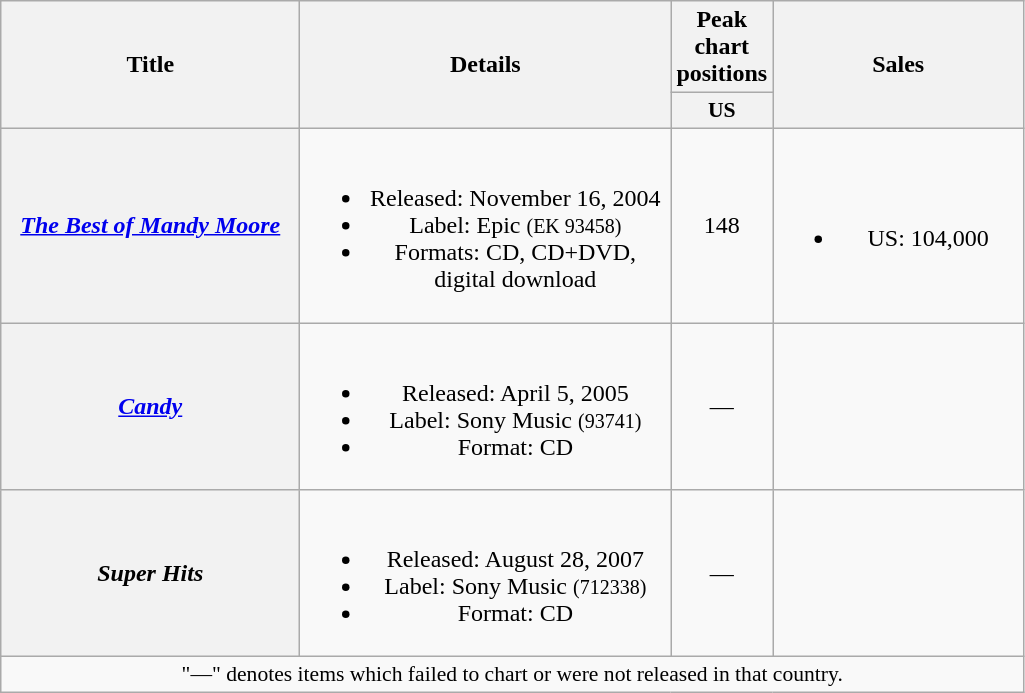<table class="wikitable plainrowheaders" style="text-align:center;">
<tr>
<th scope="col" rowspan="2" style="width:12em;">Title</th>
<th scope="col" rowspan="2" style="width:15em;">Details</th>
<th scope="col">Peak chart positions</th>
<th scope="col" rowspan="2" style="width:10em;">Sales</th>
</tr>
<tr>
<th scope="col" style="width:3em;font-size:90%;">US<br></th>
</tr>
<tr>
<th scope="row"><em><a href='#'>The Best of Mandy Moore</a></em></th>
<td><br><ul><li>Released: November 16, 2004</li><li>Label: Epic <small>(EK 93458)</small></li><li>Formats: CD, CD+DVD, digital download</li></ul></td>
<td>148</td>
<td><br><ul><li>US: 104,000</li></ul></td>
</tr>
<tr>
<th scope="row"><em><a href='#'>Candy</a></em></th>
<td><br><ul><li>Released: April 5, 2005</li><li>Label: Sony Music <small>(93741)</small></li><li>Format: CD</li></ul></td>
<td>—</td>
<td></td>
</tr>
<tr>
<th scope="row"><em>Super Hits</em></th>
<td><br><ul><li>Released: August 28, 2007</li><li>Label: Sony Music <small>(712338)</small></li><li>Format: CD</li></ul></td>
<td>—</td>
<td></td>
</tr>
<tr>
<td colspan="8" style="font-size:90%">"—" denotes items which failed to chart or were not released in that country.</td>
</tr>
</table>
